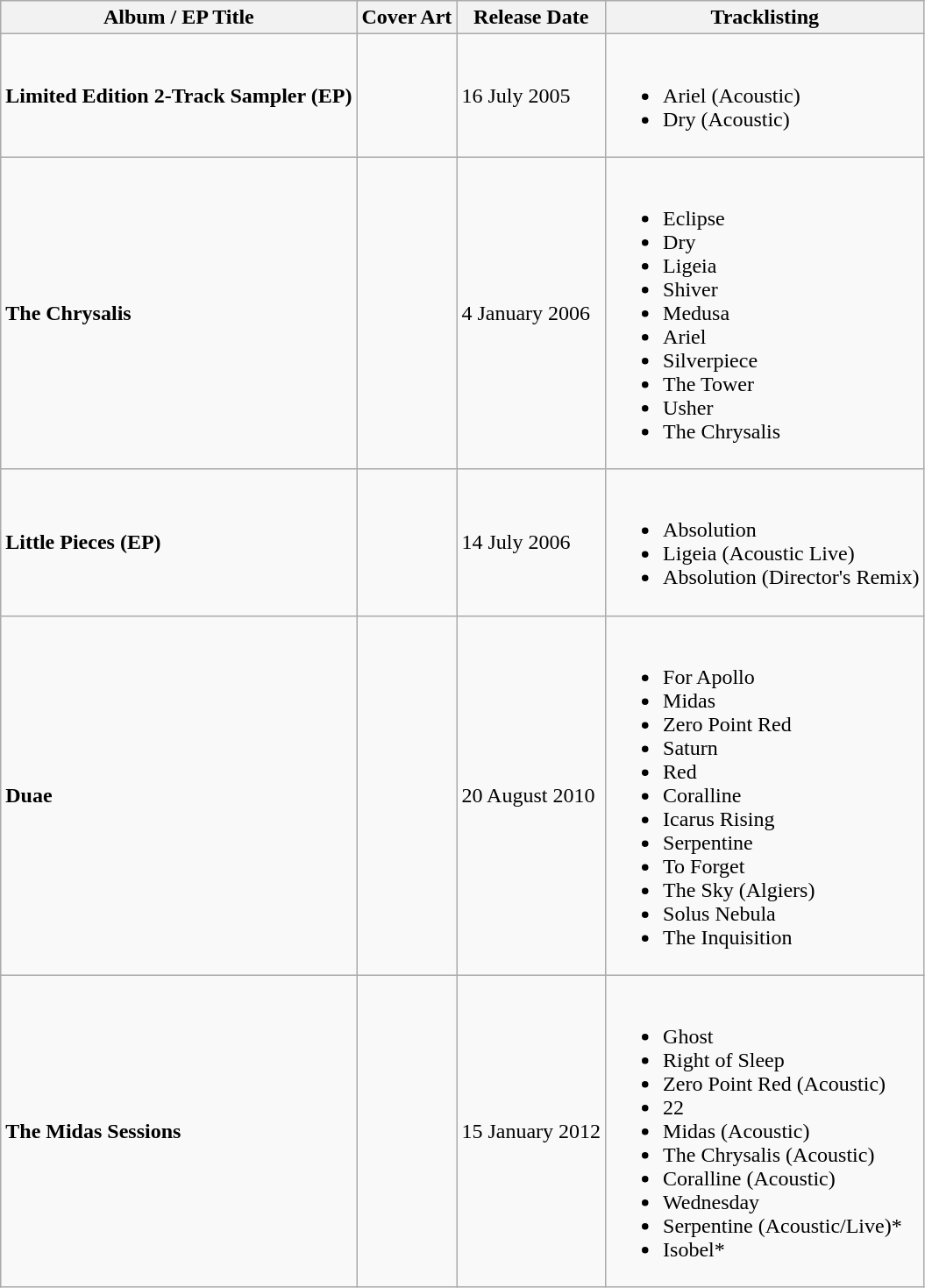<table class="wikitable">
<tr>
<th>Album / EP Title</th>
<th>Cover Art</th>
<th>Release Date</th>
<th>Tracklisting</th>
</tr>
<tr>
<td><strong>Limited Edition 2-Track Sampler (EP)</strong></td>
<td></td>
<td>16 July 2005</td>
<td><br><ul><li>Ariel (Acoustic)</li><li>Dry (Acoustic)</li></ul></td>
</tr>
<tr>
<td><strong>The Chrysalis</strong></td>
<td></td>
<td>4 January 2006</td>
<td><br><ul><li>Eclipse</li><li>Dry</li><li>Ligeia</li><li>Shiver</li><li>Medusa</li><li>Ariel</li><li>Silverpiece</li><li>The Tower</li><li>Usher</li><li>The Chrysalis</li></ul></td>
</tr>
<tr>
<td><strong>Little Pieces (EP)</strong></td>
<td></td>
<td>14 July 2006</td>
<td><br><ul><li>Absolution</li><li>Ligeia (Acoustic Live)</li><li>Absolution (Director's Remix)</li></ul></td>
</tr>
<tr>
<td><strong>Duae</strong></td>
<td></td>
<td>20 August 2010</td>
<td><br><ul><li>For Apollo</li><li>Midas</li><li>Zero Point Red</li><li>Saturn</li><li>Red</li><li>Coralline</li><li>Icarus Rising</li><li>Serpentine</li><li>To Forget</li><li>The Sky (Algiers)</li><li>Solus Nebula</li><li>The Inquisition</li></ul></td>
</tr>
<tr>
<td><strong>The Midas Sessions</strong></td>
<td></td>
<td>15 January 2012</td>
<td><br><ul><li>Ghost</li><li>Right of Sleep</li><li>Zero Point Red (Acoustic)</li><li>22</li><li>Midas (Acoustic)</li><li>The Chrysalis (Acoustic)</li><li>Coralline (Acoustic)</li><li>Wednesday</li><li>Serpentine (Acoustic/Live)*</li><li>Isobel*</li></ul></td>
</tr>
</table>
